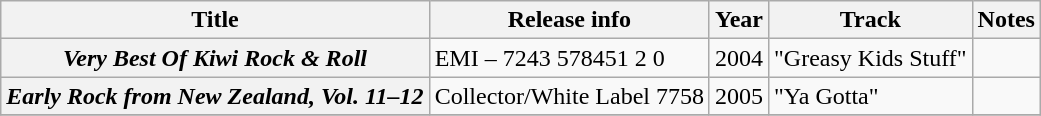<table class="wikitable plainrowheaders sortable">
<tr>
<th scope="col">Title</th>
<th scope="col">Release info</th>
<th scope="col">Year</th>
<th scope="col">Track</th>
<th scope="col" class="unsortable">Notes</th>
</tr>
<tr>
<th scope="row"><em>Very Best Of Kiwi Rock & Roll</em></th>
<td>EMI – 7243 578451 2 0</td>
<td>2004</td>
<td>"Greasy Kids Stuff"</td>
<td></td>
</tr>
<tr>
<th scope="row"><em>Early Rock from New Zealand, Vol. 11–12</em></th>
<td>Collector/White Label 7758</td>
<td>2005</td>
<td>"Ya Gotta"</td>
<td></td>
</tr>
<tr>
</tr>
</table>
